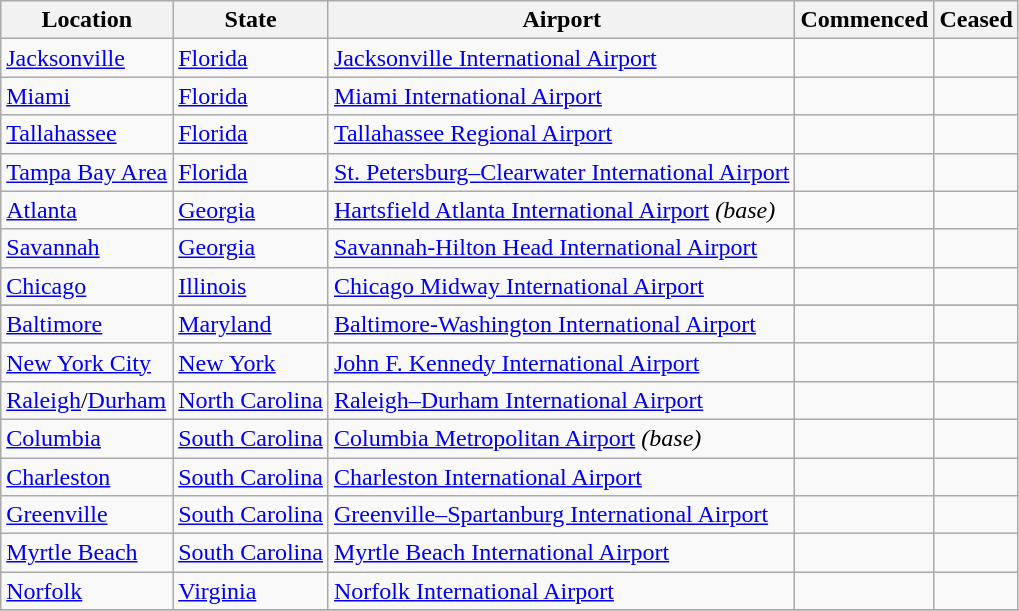<table class="wikitable sortable">
<tr>
<th>Location</th>
<th>State</th>
<th>Airport</th>
<th>Commenced</th>
<th>Ceased</th>
</tr>
<tr>
<td><a href='#'>Jacksonville</a></td>
<td><a href='#'>Florida</a></td>
<td><a href='#'>Jacksonville International Airport</a></td>
<td></td>
<td></td>
</tr>
<tr>
<td><a href='#'>Miami</a></td>
<td><a href='#'>Florida</a></td>
<td><a href='#'>Miami International Airport</a></td>
<td></td>
<td></td>
</tr>
<tr>
<td><a href='#'>Tallahassee</a></td>
<td><a href='#'>Florida</a></td>
<td><a href='#'>Tallahassee Regional Airport</a></td>
<td></td>
<td></td>
</tr>
<tr>
<td><a href='#'>Tampa Bay Area</a></td>
<td><a href='#'>Florida</a></td>
<td><a href='#'>St. Petersburg–Clearwater International Airport</a></td>
<td></td>
<td></td>
</tr>
<tr>
<td><a href='#'>Atlanta</a></td>
<td><a href='#'>Georgia</a></td>
<td><a href='#'>Hartsfield Atlanta International Airport</a> <em>(base)</em></td>
<td></td>
<td></td>
</tr>
<tr>
<td><a href='#'>Savannah</a></td>
<td><a href='#'>Georgia</a></td>
<td><a href='#'>Savannah-Hilton Head International Airport</a></td>
<td></td>
<td></td>
</tr>
<tr>
<td><a href='#'>Chicago</a></td>
<td><a href='#'>Illinois</a></td>
<td><a href='#'>Chicago Midway International Airport</a></td>
<td></td>
<td></td>
</tr>
<tr>
</tr>
<tr>
<td><a href='#'>Baltimore</a></td>
<td><a href='#'>Maryland</a></td>
<td><a href='#'>Baltimore-Washington International Airport</a></td>
<td></td>
<td></td>
</tr>
<tr>
<td><a href='#'>New York City</a></td>
<td><a href='#'>New York</a></td>
<td><a href='#'>John F. Kennedy International Airport</a></td>
<td></td>
<td></td>
</tr>
<tr>
<td><a href='#'>Raleigh</a>/<a href='#'>Durham</a></td>
<td><a href='#'>North Carolina</a></td>
<td><a href='#'>Raleigh–Durham International Airport</a></td>
<td></td>
<td></td>
</tr>
<tr>
<td><a href='#'>Columbia</a></td>
<td><a href='#'>South Carolina</a></td>
<td><a href='#'>Columbia Metropolitan Airport</a> <em>(base)</em></td>
<td></td>
<td></td>
</tr>
<tr>
<td><a href='#'>Charleston</a></td>
<td><a href='#'>South Carolina</a></td>
<td><a href='#'>Charleston International Airport</a></td>
<td></td>
<td></td>
</tr>
<tr>
<td><a href='#'>Greenville</a></td>
<td><a href='#'>South Carolina</a></td>
<td><a href='#'>Greenville–Spartanburg International Airport</a></td>
<td></td>
<td></td>
</tr>
<tr>
<td><a href='#'>Myrtle Beach</a></td>
<td><a href='#'>South Carolina</a></td>
<td><a href='#'>Myrtle Beach International Airport</a></td>
<td></td>
<td></td>
</tr>
<tr>
<td><a href='#'>Norfolk</a></td>
<td><a href='#'>Virginia</a></td>
<td><a href='#'>Norfolk International Airport</a></td>
<td></td>
<td></td>
</tr>
<tr>
</tr>
</table>
